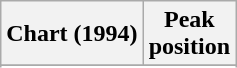<table class="wikitable sortable plainrowheaders" style="text-align:center">
<tr>
<th scope="col">Chart (1994)</th>
<th scope="col">Peak<br>position</th>
</tr>
<tr>
</tr>
<tr>
</tr>
</table>
